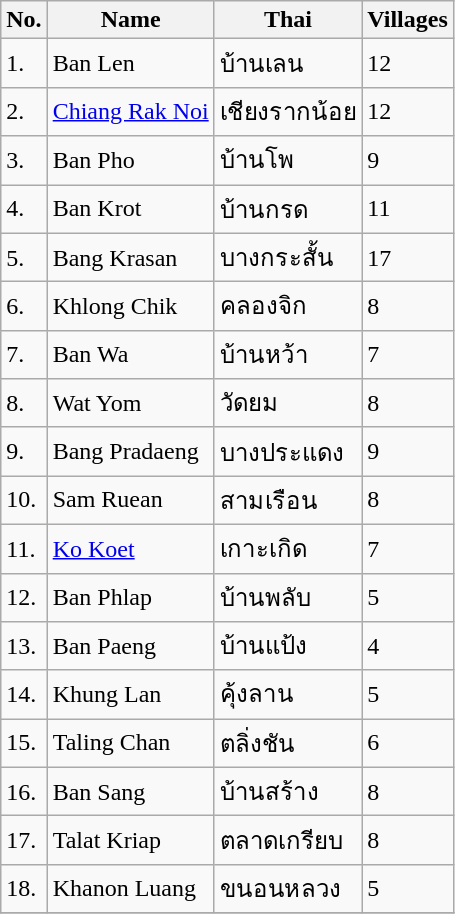<table class="wikitable sortable">
<tr>
<th>No.</th>
<th>Name</th>
<th>Thai</th>
<th>Villages</th>
</tr>
<tr>
<td>1.</td>
<td>Ban Len</td>
<td>บ้านเลน</td>
<td>12</td>
</tr>
<tr>
<td>2.</td>
<td><a href='#'>Chiang Rak Noi</a></td>
<td>เชียงรากน้อย</td>
<td>12</td>
</tr>
<tr>
<td>3.</td>
<td>Ban Pho</td>
<td>บ้านโพ</td>
<td>9</td>
</tr>
<tr>
<td>4.</td>
<td>Ban Krot</td>
<td>บ้านกรด</td>
<td>11</td>
</tr>
<tr>
<td>5.</td>
<td>Bang Krasan</td>
<td>บางกระสั้น</td>
<td>17</td>
</tr>
<tr>
<td>6.</td>
<td>Khlong Chik</td>
<td>คลองจิก</td>
<td>8</td>
</tr>
<tr>
<td>7.</td>
<td>Ban Wa</td>
<td>บ้านหว้า</td>
<td>7</td>
</tr>
<tr>
<td>8.</td>
<td>Wat Yom</td>
<td>วัดยม</td>
<td>8</td>
</tr>
<tr>
<td>9.</td>
<td>Bang Pradaeng</td>
<td>บางประแดง</td>
<td>9</td>
</tr>
<tr>
<td>10.</td>
<td>Sam Ruean</td>
<td>สามเรือน</td>
<td>8</td>
</tr>
<tr>
<td>11.</td>
<td><a href='#'>Ko Koet</a></td>
<td>เกาะเกิด</td>
<td>7</td>
</tr>
<tr>
<td>12.</td>
<td>Ban Phlap</td>
<td>บ้านพลับ</td>
<td>5</td>
</tr>
<tr>
<td>13.</td>
<td>Ban Paeng</td>
<td>บ้านแป้ง</td>
<td>4</td>
</tr>
<tr>
<td>14.</td>
<td>Khung Lan</td>
<td>คุ้งลาน</td>
<td>5</td>
</tr>
<tr>
<td>15.</td>
<td>Taling Chan</td>
<td>ตลิ่งชัน</td>
<td>6</td>
</tr>
<tr>
<td>16.</td>
<td>Ban Sang</td>
<td>บ้านสร้าง</td>
<td>8</td>
</tr>
<tr>
<td>17.</td>
<td>Talat Kriap</td>
<td>ตลาดเกรียบ</td>
<td>8</td>
</tr>
<tr>
<td>18.</td>
<td>Khanon Luang</td>
<td>ขนอนหลวง</td>
<td>5</td>
</tr>
<tr>
</tr>
</table>
